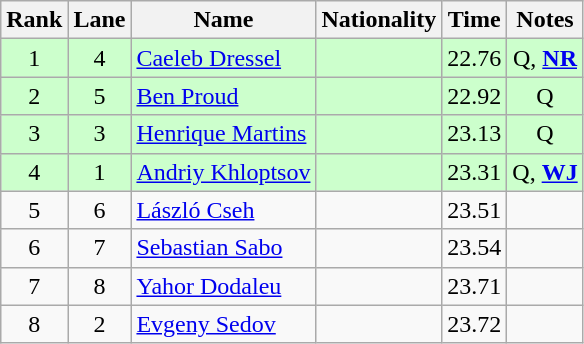<table class="wikitable sortable" style="text-align:center">
<tr>
<th>Rank</th>
<th>Lane</th>
<th>Name</th>
<th>Nationality</th>
<th>Time</th>
<th>Notes</th>
</tr>
<tr bgcolor=ccffcc>
<td>1</td>
<td>4</td>
<td align=left><a href='#'>Caeleb Dressel</a></td>
<td align=left></td>
<td>22.76</td>
<td>Q, <strong><a href='#'>NR</a></strong></td>
</tr>
<tr bgcolor=ccffcc>
<td>2</td>
<td>5</td>
<td align=left><a href='#'>Ben Proud</a></td>
<td align=left></td>
<td>22.92</td>
<td>Q</td>
</tr>
<tr bgcolor=ccffcc>
<td>3</td>
<td>3</td>
<td align=left><a href='#'>Henrique Martins</a></td>
<td align=left></td>
<td>23.13</td>
<td>Q</td>
</tr>
<tr bgcolor=ccffcc>
<td>4</td>
<td>1</td>
<td align=left><a href='#'>Andriy Khloptsov</a></td>
<td align=left></td>
<td>23.31</td>
<td>Q, <strong><a href='#'>WJ</a></strong></td>
</tr>
<tr>
<td>5</td>
<td>6</td>
<td align=left><a href='#'>László Cseh</a></td>
<td align=left></td>
<td>23.51</td>
<td></td>
</tr>
<tr>
<td>6</td>
<td>7</td>
<td align=left><a href='#'>Sebastian Sabo</a></td>
<td align=left></td>
<td>23.54</td>
<td></td>
</tr>
<tr>
<td>7</td>
<td>8</td>
<td align=left><a href='#'>Yahor Dodaleu</a></td>
<td align=left></td>
<td>23.71</td>
<td></td>
</tr>
<tr>
<td>8</td>
<td>2</td>
<td align=left><a href='#'>Evgeny Sedov</a></td>
<td align=left></td>
<td>23.72</td>
<td></td>
</tr>
</table>
